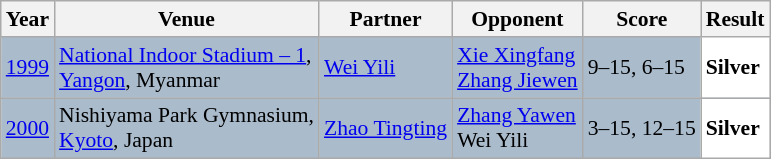<table class="sortable wikitable" style="font-size: 90%;">
<tr>
<th>Year</th>
<th>Venue</th>
<th>Partner</th>
<th>Opponent</th>
<th>Score</th>
<th>Result</th>
</tr>
<tr style="background:#AABBCC">
<td align="center"><a href='#'>1999</a></td>
<td align="left"><a href='#'>National Indoor Stadium – 1</a>,<br><a href='#'>Yangon</a>, Myanmar</td>
<td align="left"> <a href='#'>Wei Yili</a></td>
<td align="left"> <a href='#'>Xie Xingfang</a><br> <a href='#'>Zhang Jiewen</a></td>
<td align="left">9–15, 6–15</td>
<td style="text-align:left; background:white"> <strong>Silver</strong></td>
</tr>
<tr style="background:#AABBCC">
<td align="center"><a href='#'>2000</a></td>
<td align="left">Nishiyama Park Gymnasium,<br><a href='#'>Kyoto</a>, Japan</td>
<td align="left"> <a href='#'>Zhao Tingting</a></td>
<td align="left"> <a href='#'>Zhang Yawen</a><br> Wei Yili</td>
<td align="left">3–15, 12–15</td>
<td style="text-align:left; background:white"> <strong>Silver</strong></td>
</tr>
</table>
